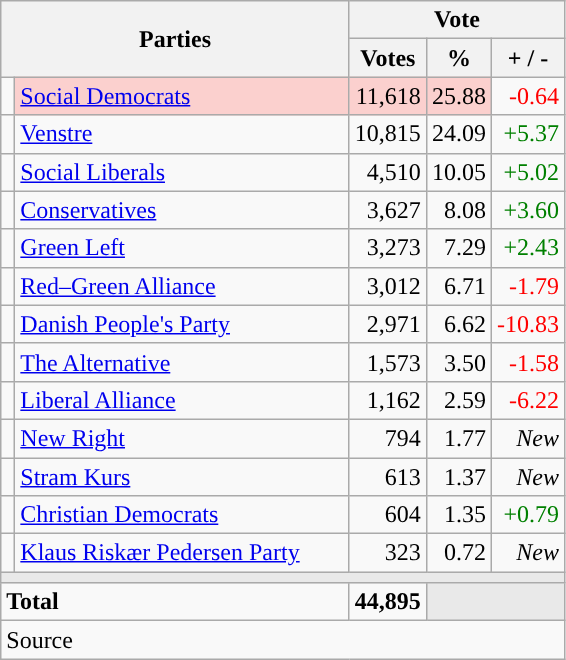<table class="wikitable" style="text-align:right;">
<tr>
<th style="text-align:centre;" rowspan="2" colspan="2" width="225">Parties</th>
<th colspan="3">Vote</th>
</tr>
<tr>
<th width="15">Votes</th>
<th width="15">%</th>
<th width="15">+ / -</th>
</tr>
<tr>
<td width="2" style="color:inherit;background:"></td>
<td bgcolor=#fbd0ce  align="left"><a href='#'>Social Democrats</a></td>
<td bgcolor=#fbd0ce>11,618</td>
<td bgcolor=#fbd0ce>25.88</td>
<td style=color:red;>-0.64</td>
</tr>
<tr>
<td width="2" style="color:inherit;background:"></td>
<td align="left"><a href='#'>Venstre</a></td>
<td>10,815</td>
<td>24.09</td>
<td style=color:green;>+5.37</td>
</tr>
<tr>
<td width="2" style="color:inherit;background:"></td>
<td align="left"><a href='#'>Social Liberals</a></td>
<td>4,510</td>
<td>10.05</td>
<td style=color:green;>+5.02</td>
</tr>
<tr>
<td width="2" style="color:inherit;background:"></td>
<td align="left"><a href='#'>Conservatives</a></td>
<td>3,627</td>
<td>8.08</td>
<td style=color:green;>+3.60</td>
</tr>
<tr>
<td width="2" style="color:inherit;background:"></td>
<td align="left"><a href='#'>Green Left</a></td>
<td>3,273</td>
<td>7.29</td>
<td style=color:green;>+2.43</td>
</tr>
<tr>
<td width="2" style="color:inherit;background:"></td>
<td align="left"><a href='#'>Red–Green Alliance</a></td>
<td>3,012</td>
<td>6.71</td>
<td style=color:red;>-1.79</td>
</tr>
<tr>
<td width="2" style="color:inherit;background:"></td>
<td align="left"><a href='#'>Danish People's Party</a></td>
<td>2,971</td>
<td>6.62</td>
<td style=color:red;>-10.83</td>
</tr>
<tr>
<td width="2" style="color:inherit;background:"></td>
<td align="left"><a href='#'>The Alternative</a></td>
<td>1,573</td>
<td>3.50</td>
<td style=color:red;>-1.58</td>
</tr>
<tr>
<td width="2" style="color:inherit;background:"></td>
<td align="left"><a href='#'>Liberal Alliance</a></td>
<td>1,162</td>
<td>2.59</td>
<td style=color:red;>-6.22</td>
</tr>
<tr>
<td width="2" style="color:inherit;background:"></td>
<td align="left"><a href='#'>New Right</a></td>
<td>794</td>
<td>1.77</td>
<td><em>New</em></td>
</tr>
<tr>
<td width="2" style="color:inherit;background:"></td>
<td align="left"><a href='#'>Stram Kurs</a></td>
<td>613</td>
<td>1.37</td>
<td><em>New</em></td>
</tr>
<tr>
<td width="2" style="color:inherit;background:"></td>
<td align="left"><a href='#'>Christian Democrats</a></td>
<td>604</td>
<td>1.35</td>
<td style=color:green;>+0.79</td>
</tr>
<tr>
<td width="2" style="color:inherit;background:"></td>
<td align="left"><a href='#'>Klaus Riskær Pedersen Party</a></td>
<td>323</td>
<td>0.72</td>
<td><em>New</em></td>
</tr>
<tr>
<td colspan="7" bgcolor="#E9E9E9"></td>
</tr>
<tr>
<td align="left" colspan="2"><strong>Total</strong></td>
<td><strong>44,895</strong></td>
<td bgcolor="#E9E9E9" colspan="2"></td>
</tr>
<tr>
<td align="left" colspan="6">Source</td>
</tr>
</table>
